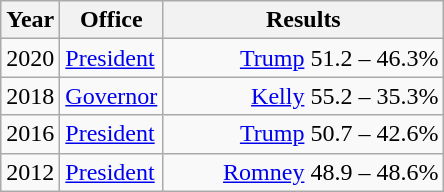<table class=wikitable>
<tr>
<th width="30">Year</th>
<th width="60">Office</th>
<th width="180">Results</th>
</tr>
<tr>
<td>2020</td>
<td><a href='#'>President</a></td>
<td align="right" ><a href='#'>Trump</a> 51.2 – 46.3%</td>
</tr>
<tr>
<td>2018</td>
<td><a href='#'>Governor</a></td>
<td align="right" ><a href='#'>Kelly</a> 55.2 – 35.3%</td>
</tr>
<tr>
<td>2016</td>
<td><a href='#'>President</a></td>
<td align="right" ><a href='#'>Trump</a> 50.7 – 42.6%</td>
</tr>
<tr>
<td>2012</td>
<td><a href='#'>President</a></td>
<td align="right" ><a href='#'>Romney</a> 48.9 – 48.6%</td>
</tr>
</table>
